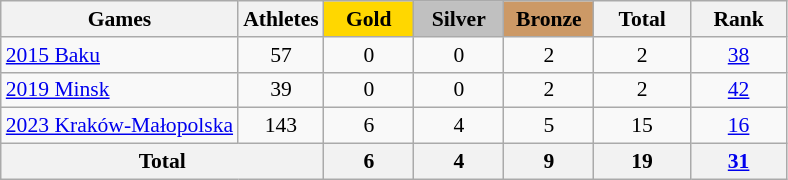<table class="wikitable" style="text-align:center; font-size:90%;">
<tr>
<th>Games</th>
<th>Athletes</th>
<td style="background:gold; width:3.7em; font-weight:bold;">Gold</td>
<td style="background:silver; width:3.7em; font-weight:bold;">Silver</td>
<td style="background:#cc9966; width:3.7em; font-weight:bold;">Bronze</td>
<th style="width:4em; font-weight:bold;">Total</th>
<th style="width:4em; font-weight:bold;">Rank</th>
</tr>
<tr>
<td align=left> <a href='#'>2015 Baku</a></td>
<td>57</td>
<td>0</td>
<td>0</td>
<td>2</td>
<td>2</td>
<td><a href='#'>38</a></td>
</tr>
<tr>
<td align=left> <a href='#'>2019 Minsk</a></td>
<td>39</td>
<td>0</td>
<td>0</td>
<td>2</td>
<td>2</td>
<td><a href='#'>42</a></td>
</tr>
<tr>
<td align=left> <a href='#'>2023 Kraków-Małopolska</a></td>
<td>143</td>
<td>6</td>
<td>4</td>
<td>5</td>
<td>15</td>
<td><a href='#'>16</a></td>
</tr>
<tr>
<th colspan=2>Total</th>
<th>6</th>
<th>4</th>
<th>9</th>
<th>19</th>
<th><a href='#'>31</a></th>
</tr>
</table>
